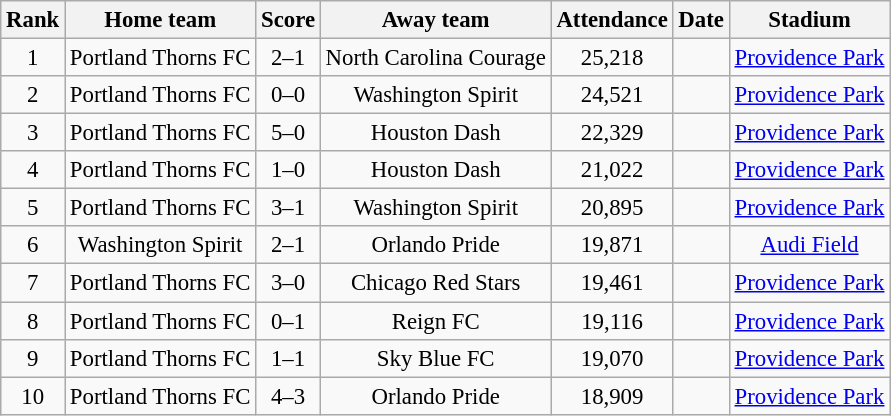<table class="wikitable sortable" style="font-size: 95%;text-align: center;">
<tr>
<th>Rank</th>
<th>Home team</th>
<th>Score</th>
<th>Away team</th>
<th>Attendance</th>
<th>Date</th>
<th>Stadium</th>
</tr>
<tr>
<td>1</td>
<td>Portland Thorns FC</td>
<td>2–1</td>
<td>North Carolina Courage</td>
<td>25,218</td>
<td></td>
<td><a href='#'>Providence Park</a></td>
</tr>
<tr>
<td>2</td>
<td>Portland Thorns FC</td>
<td>0–0</td>
<td>Washington Spirit</td>
<td>24,521</td>
<td></td>
<td><a href='#'>Providence Park</a></td>
</tr>
<tr>
<td>3</td>
<td>Portland Thorns FC</td>
<td>5–0</td>
<td>Houston Dash</td>
<td>22,329</td>
<td></td>
<td><a href='#'>Providence Park</a></td>
</tr>
<tr>
<td>4</td>
<td>Portland Thorns FC</td>
<td>1–0</td>
<td>Houston Dash</td>
<td>21,022</td>
<td></td>
<td><a href='#'>Providence Park</a></td>
</tr>
<tr>
<td>5</td>
<td>Portland Thorns FC</td>
<td>3–1</td>
<td>Washington Spirit</td>
<td>20,895</td>
<td></td>
<td><a href='#'>Providence Park</a></td>
</tr>
<tr>
<td>6</td>
<td>Washington Spirit</td>
<td>2–1</td>
<td>Orlando Pride</td>
<td>19,871</td>
<td></td>
<td><a href='#'>Audi Field</a></td>
</tr>
<tr>
<td>7</td>
<td>Portland Thorns FC</td>
<td>3–0</td>
<td>Chicago Red Stars</td>
<td>19,461</td>
<td></td>
<td><a href='#'>Providence Park</a></td>
</tr>
<tr>
<td>8</td>
<td>Portland Thorns FC</td>
<td>0–1</td>
<td>Reign FC</td>
<td>19,116</td>
<td></td>
<td><a href='#'>Providence Park</a></td>
</tr>
<tr>
<td>9</td>
<td>Portland Thorns FC</td>
<td>1–1</td>
<td>Sky Blue FC</td>
<td>19,070</td>
<td></td>
<td><a href='#'>Providence Park</a></td>
</tr>
<tr>
<td>10</td>
<td>Portland Thorns FC</td>
<td>4–3</td>
<td>Orlando Pride</td>
<td>18,909</td>
<td></td>
<td><a href='#'>Providence Park</a></td>
</tr>
</table>
